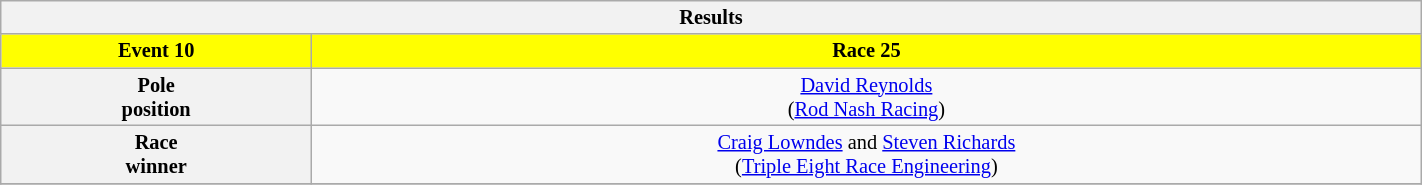<table class="wikitable collapsible collapsed" align="center" width=75% style="font-size: 85%; max-width: 950px">
<tr>
<th colspan="2">Results</th>
</tr>
<tr style="font-weight: bold; text-align:center; background:yellow">
<td>Event 10</td>
<td>Race 25</td>
</tr>
<tr>
<th>Pole<br>position</th>
<td align="center"> <a href='#'>David Reynolds</a><br>(<a href='#'>Rod Nash Racing</a>)</td>
</tr>
<tr>
<th>Race<br>winner</th>
<td align="center"> <a href='#'>Craig Lowndes</a> and  <a href='#'>Steven Richards</a><br>(<a href='#'>Triple Eight Race Engineering</a>)</td>
</tr>
<tr>
</tr>
</table>
